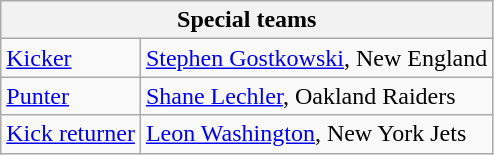<table class="wikitable">
<tr>
<th colspan="6">Special teams</th>
</tr>
<tr>
<td><a href='#'>Kicker</a></td>
<td><a href='#'>Stephen Gostkowski</a>, New England</td>
</tr>
<tr>
<td><a href='#'>Punter</a></td>
<td><a href='#'>Shane Lechler</a>, Oakland Raiders</td>
</tr>
<tr>
<td><a href='#'>Kick returner</a></td>
<td><a href='#'>Leon Washington</a>, New York Jets</td>
</tr>
</table>
